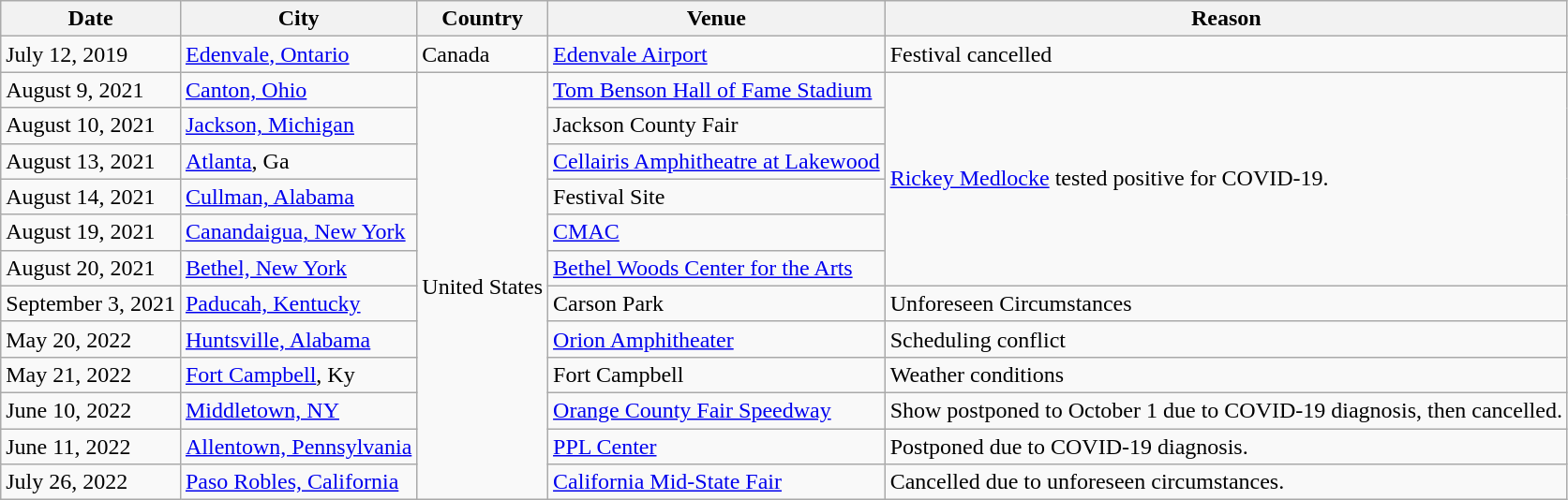<table class="wikitable">
<tr>
<th>Date</th>
<th>City</th>
<th>Country</th>
<th>Venue</th>
<th>Reason</th>
</tr>
<tr>
<td>July 12, 2019</td>
<td><a href='#'>Edenvale, Ontario</a></td>
<td>Canada</td>
<td><a href='#'>Edenvale Airport</a></td>
<td>Festival cancelled</td>
</tr>
<tr>
<td>August 9, 2021</td>
<td><a href='#'>Canton, Ohio</a></td>
<td rowspan="12">United States</td>
<td><a href='#'>Tom Benson Hall of Fame Stadium</a></td>
<td rowspan="6"><a href='#'>Rickey Medlocke</a> tested positive for COVID-19.</td>
</tr>
<tr>
<td>August 10, 2021</td>
<td><a href='#'>Jackson, Michigan</a></td>
<td>Jackson County Fair</td>
</tr>
<tr>
<td>August 13, 2021</td>
<td><a href='#'>Atlanta</a>, Ga</td>
<td><a href='#'>Cellairis Amphitheatre at Lakewood</a></td>
</tr>
<tr>
<td>August 14, 2021</td>
<td><a href='#'>Cullman, Alabama</a></td>
<td>Festival Site</td>
</tr>
<tr>
<td>August 19, 2021</td>
<td><a href='#'>Canandaigua, New York</a></td>
<td><a href='#'>CMAC</a></td>
</tr>
<tr>
<td>August 20, 2021</td>
<td><a href='#'>Bethel, New York</a></td>
<td><a href='#'>Bethel Woods Center for the Arts</a></td>
</tr>
<tr>
<td>September 3, 2021</td>
<td><a href='#'>Paducah, Kentucky</a></td>
<td>Carson Park</td>
<td>Unforeseen Circumstances</td>
</tr>
<tr>
<td>May 20, 2022</td>
<td><a href='#'>Huntsville, Alabama</a></td>
<td><a href='#'>Orion Amphitheater</a></td>
<td>Scheduling conflict</td>
</tr>
<tr>
<td>May 21, 2022</td>
<td><a href='#'>Fort Campbell</a>, Ky</td>
<td>Fort Campbell</td>
<td>Weather conditions</td>
</tr>
<tr>
<td>June 10, 2022</td>
<td><a href='#'>Middletown, NY</a></td>
<td><a href='#'>Orange County Fair Speedway</a></td>
<td>Show postponed to October 1 due to COVID-19 diagnosis, then cancelled.</td>
</tr>
<tr>
<td>June 11, 2022</td>
<td><a href='#'>Allentown, Pennsylvania</a></td>
<td><a href='#'>PPL Center</a></td>
<td>Postponed due to COVID-19 diagnosis.</td>
</tr>
<tr>
<td>July 26, 2022</td>
<td><a href='#'>Paso Robles, California</a></td>
<td><a href='#'>California Mid-State Fair</a></td>
<td>Cancelled due to unforeseen circumstances.</td>
</tr>
</table>
